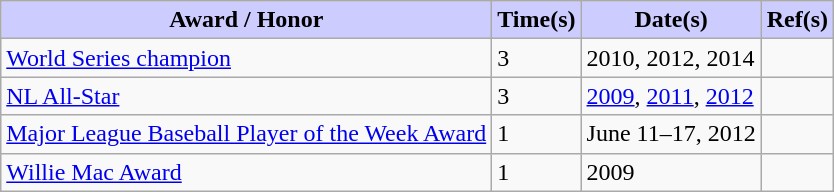<table class="wikitable sortable">
<tr>
<th style="background:#ccf;">Award / Honor</th>
<th style="background:#ccf;">Time(s)</th>
<th style="background:#ccf;">Date(s)</th>
<th style="background:#ccf;">Ref(s)</th>
</tr>
<tr>
<td><a href='#'>World Series champion</a></td>
<td>3</td>
<td>2010, 2012, 2014</td>
<td></td>
</tr>
<tr>
<td><a href='#'>NL All-Star</a></td>
<td>3</td>
<td><a href='#'>2009</a>, <a href='#'>2011</a>, <a href='#'>2012</a></td>
<td></td>
</tr>
<tr>
<td><a href='#'>Major League Baseball Player of the Week Award</a></td>
<td>1</td>
<td>June 11–17, 2012</td>
<td></td>
</tr>
<tr>
<td><a href='#'>Willie Mac Award</a></td>
<td>1</td>
<td>2009</td>
<td></td>
</tr>
</table>
